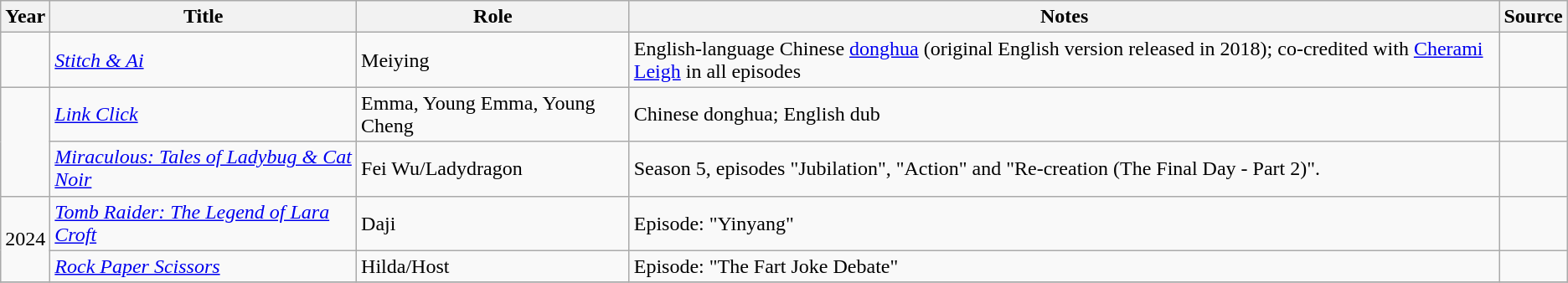<table class="wikitable sortable">
<tr>
<th>Year</th>
<th>Title</th>
<th>Role</th>
<th>Notes</th>
<th>Source</th>
</tr>
<tr>
<td></td>
<td><em><a href='#'>Stitch & Ai</a></em></td>
<td>Meiying</td>
<td>English-language Chinese <a href='#'>donghua</a> (original English version released in 2018); co-credited with <a href='#'>Cherami Leigh</a> in all episodes</td>
<td></td>
</tr>
<tr>
<td rowspan="2"></td>
<td><em><a href='#'>Link Click</a></em></td>
<td>Emma, Young Emma, Young Cheng</td>
<td>Chinese donghua; English dub</td>
<td></td>
</tr>
<tr>
<td><em><a href='#'>Miraculous: Tales of Ladybug & Cat Noir</a></em></td>
<td>Fei Wu/Ladydragon</td>
<td>Season 5, episodes "Jubilation", "Action" and "Re-creation (The Final Day - Part 2)".</td>
<td></td>
</tr>
<tr>
<td rowspan="2">2024</td>
<td><em><a href='#'>Tomb Raider: The Legend of Lara Croft</a></em></td>
<td>Daji</td>
<td>Episode: "Yinyang"</td>
<td></td>
</tr>
<tr>
<td><a href='#'><em>Rock Paper Scissors</em></a></td>
<td>Hilda/Host</td>
<td>Episode: "The Fart Joke Debate"</td>
<td></td>
</tr>
<tr>
</tr>
</table>
